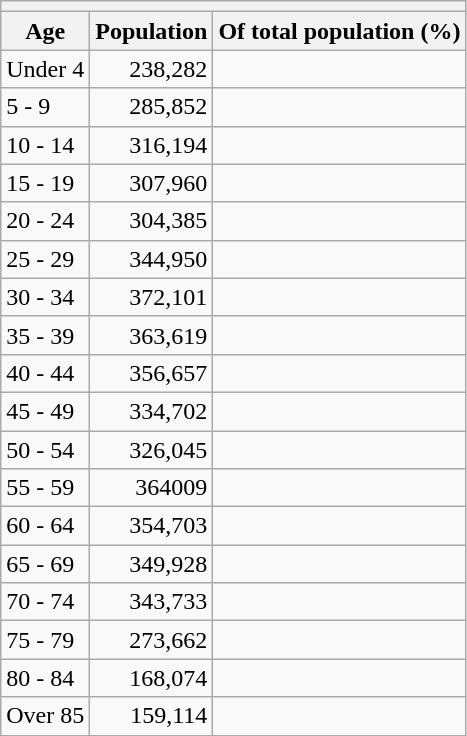<table class="wikitable mw-collapsible mw-collapsed" style="text-align:right">
<tr>
<th colspan="4"></th>
</tr>
<tr>
<th class="unsortable">Age</th>
<th>Population</th>
<th colspan="2" class="unsortable">Of total population (%)</th>
</tr>
<tr>
<td style="text-align:left;">Under 4</td>
<td>238,282</td>
<td></td>
</tr>
<tr>
<td style="text-align:left;">5 - 9</td>
<td>285,852</td>
<td></td>
</tr>
<tr>
<td style="text-align:left;">10 - 14</td>
<td>316,194</td>
<td></td>
</tr>
<tr>
<td style="text-align:left;">15 - 19</td>
<td>307,960</td>
<td></td>
</tr>
<tr>
<td style="text-align:left;">20 - 24</td>
<td>304,385</td>
<td></td>
</tr>
<tr>
<td style="text-align:left;">25 - 29</td>
<td>344,950</td>
<td></td>
</tr>
<tr>
<td style="text-align:left;">30 - 34</td>
<td>372,101</td>
<td></td>
</tr>
<tr>
<td style="text-align:left;">35 - 39</td>
<td>363,619</td>
<td></td>
</tr>
<tr>
<td style="text-align:left;">40 - 44</td>
<td>356,657</td>
<td></td>
</tr>
<tr>
<td style="text-align:left;">45 - 49</td>
<td>334,702</td>
<td></td>
</tr>
<tr>
<td style="text-align:left;">50 - 54</td>
<td>326,045</td>
<td></td>
</tr>
<tr>
<td style="text-align:left;">55 - 59</td>
<td>364009</td>
<td></td>
</tr>
<tr>
<td style="text-align:left;">60 - 64</td>
<td>354,703</td>
<td></td>
</tr>
<tr>
<td style="text-align:left;">65 - 69</td>
<td>349,928</td>
<td></td>
</tr>
<tr>
<td style="text-align:left;">70 - 74</td>
<td>343,733</td>
<td></td>
</tr>
<tr>
<td style="text-align:left;">75 - 79</td>
<td>273,662</td>
<td></td>
</tr>
<tr>
<td style="text-align:left;">80 - 84</td>
<td>168,074</td>
<td></td>
</tr>
<tr>
<td style="text-align:left;">Over 85</td>
<td>159,114</td>
<td></td>
</tr>
</table>
